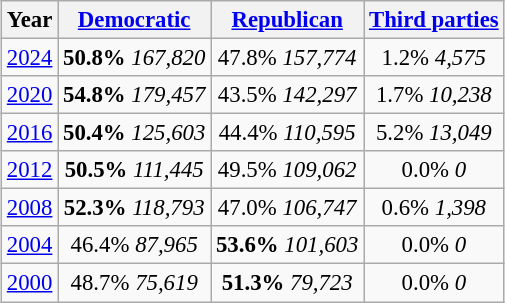<table class="wikitable" style="float:center; margin:1em; font-size:95%;">
<tr>
<th>Year</th>
<th><a href='#'>Democratic</a></th>
<th><a href='#'>Republican</a></th>
<th><a href='#'>Third parties</a></th>
</tr>
<tr>
<td align="center" ><a href='#'>2024</a></td>
<td align="center" ><strong>50.8%</strong> <em>167,820</em></td>
<td align="center" >47.8% <em>157,774</em></td>
<td align="center" >1.2% <em>4,575</em></td>
</tr>
<tr>
<td align="center" ><a href='#'>2020</a></td>
<td align="center" ><strong>54.8%</strong> <em>179,457</em></td>
<td align="center" >43.5% <em>142,297</em></td>
<td align="center" >1.7% <em>10,238</em></td>
</tr>
<tr>
<td align="center" ><a href='#'>2016</a></td>
<td align="center" ><strong>50.4%</strong> <em>125,603</em></td>
<td align="center" >44.4% <em>110,595</em></td>
<td align="center" >5.2% <em>13,049</em></td>
</tr>
<tr>
<td align="center" ><a href='#'>2012</a></td>
<td align="center" ><strong>50.5%</strong> <em>111,445</em></td>
<td align="center" >49.5% <em>109,062</em></td>
<td align="center" >0.0% <em>0</em></td>
</tr>
<tr>
<td align="center" ><a href='#'>2008</a></td>
<td align="center" ><strong>52.3%</strong> <em>118,793</em></td>
<td align="center" >47.0% <em>106,747</em></td>
<td align="center" >0.6% <em>1,398</em></td>
</tr>
<tr>
<td align="center" ><a href='#'>2004</a></td>
<td align="center" >46.4% <em>87,965</em></td>
<td align="center" ><strong>53.6%</strong> <em>101,603</em></td>
<td align="center" >0.0% <em>0</em></td>
</tr>
<tr>
<td align="center" ><a href='#'>2000</a></td>
<td align="center" >48.7% <em>75,619</em></td>
<td align="center" ><strong>51.3%</strong> <em>79,723</em></td>
<td align="center" >0.0% <em>0</em></td>
</tr>
</table>
